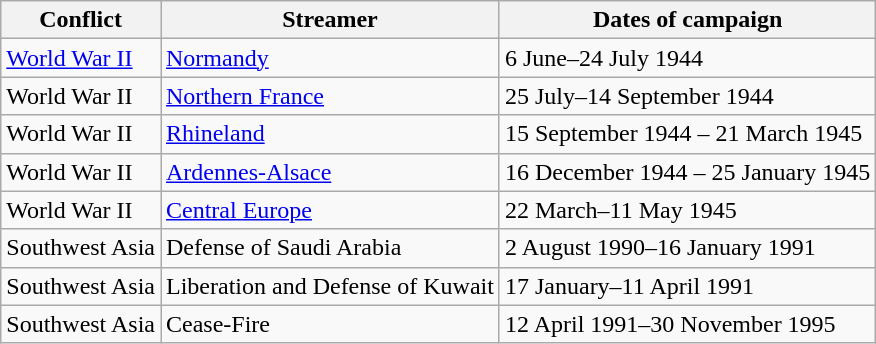<table class="wikitable">
<tr>
<th>Conflict</th>
<th>Streamer</th>
<th>Dates of campaign</th>
</tr>
<tr>
<td><a href='#'>World War II</a></td>
<td><a href='#'>Normandy</a></td>
<td>6 June–24 July 1944</td>
</tr>
<tr>
<td>World War II</td>
<td><a href='#'>Northern France</a></td>
<td>25 July–14 September 1944</td>
</tr>
<tr>
<td>World War II</td>
<td><a href='#'>Rhineland</a></td>
<td>15 September 1944 – 21 March 1945</td>
</tr>
<tr>
<td>World War II</td>
<td><a href='#'>Ardennes-Alsace</a></td>
<td>16 December 1944 – 25 January 1945</td>
</tr>
<tr>
<td>World War II</td>
<td><a href='#'>Central Europe</a></td>
<td>22 March–11 May 1945</td>
</tr>
<tr>
<td>Southwest Asia</td>
<td>Defense of Saudi Arabia</td>
<td>2 August 1990–16 January 1991</td>
</tr>
<tr>
<td>Southwest Asia</td>
<td>Liberation and Defense of Kuwait</td>
<td>17 January–11 April 1991</td>
</tr>
<tr>
<td>Southwest Asia</td>
<td>Cease-Fire</td>
<td>12 April 1991–30 November 1995</td>
</tr>
</table>
